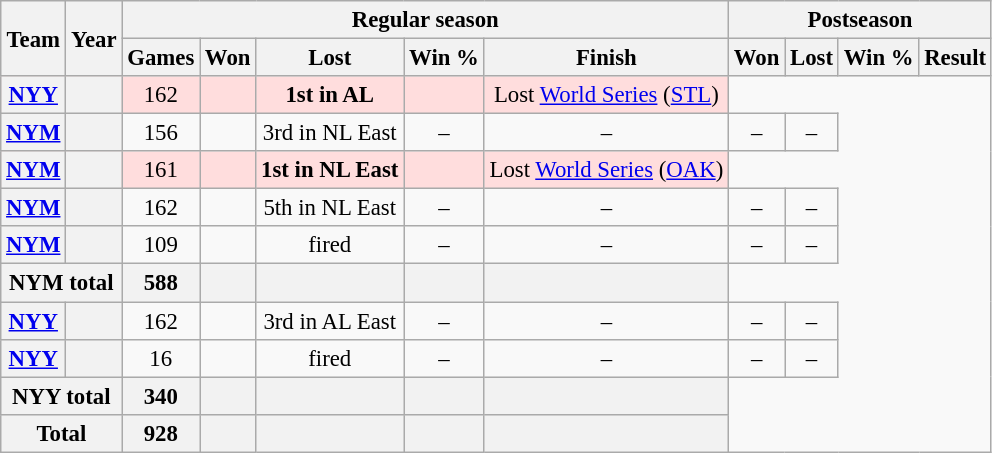<table class="wikitable" style="font-size: 95%; text-align:center;">
<tr>
<th rowspan="2">Team</th>
<th rowspan="2">Year</th>
<th colspan="5">Regular season</th>
<th colspan="4">Postseason</th>
</tr>
<tr>
<th>Games</th>
<th>Won</th>
<th>Lost</th>
<th>Win %</th>
<th>Finish</th>
<th>Won</th>
<th>Lost</th>
<th>Win %</th>
<th>Result</th>
</tr>
<tr style="background:#fdd">
<th><a href='#'>NYY</a></th>
<th></th>
<td>162</td>
<td></td>
<td><strong>1st in AL</strong></td>
<td></td>
<td>Lost <a href='#'>World Series</a> (<a href='#'>STL</a>)</td>
</tr>
<tr>
<th><a href='#'>NYM</a></th>
<th></th>
<td>156</td>
<td></td>
<td>3rd in NL East</td>
<td>–</td>
<td>–</td>
<td>–</td>
<td>–</td>
</tr>
<tr style="background:#fdd">
<th><a href='#'>NYM</a></th>
<th></th>
<td>161</td>
<td></td>
<td><strong>1st in NL East</strong></td>
<td></td>
<td>Lost <a href='#'>World Series</a> (<a href='#'>OAK</a>)</td>
</tr>
<tr>
<th><a href='#'>NYM</a></th>
<th></th>
<td>162</td>
<td></td>
<td>5th in NL East</td>
<td>–</td>
<td>–</td>
<td>–</td>
<td>–</td>
</tr>
<tr>
<th><a href='#'>NYM</a></th>
<th></th>
<td>109</td>
<td></td>
<td>fired</td>
<td>–</td>
<td>–</td>
<td>–</td>
<td>–</td>
</tr>
<tr>
<th colspan="2">NYM total</th>
<th>588</th>
<th></th>
<th></th>
<th></th>
<th></th>
</tr>
<tr>
<th><a href='#'>NYY</a></th>
<th></th>
<td>162</td>
<td></td>
<td>3rd in AL East</td>
<td>–</td>
<td>–</td>
<td>–</td>
<td>–</td>
</tr>
<tr>
<th><a href='#'>NYY</a></th>
<th></th>
<td>16</td>
<td></td>
<td>fired</td>
<td>–</td>
<td>–</td>
<td>–</td>
<td>–</td>
</tr>
<tr>
<th colspan="2">NYY total</th>
<th>340</th>
<th></th>
<th></th>
<th></th>
<th></th>
</tr>
<tr>
<th colspan="2">Total</th>
<th>928</th>
<th></th>
<th></th>
<th></th>
<th></th>
</tr>
</table>
